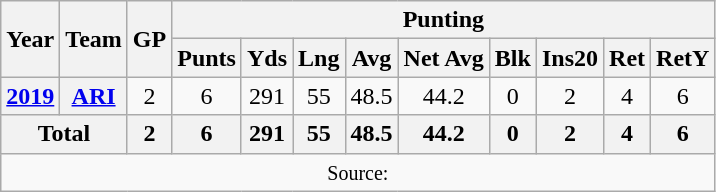<table class="wikitable" style="text-align: center;">
<tr>
<th rowspan="2">Year</th>
<th rowspan="2">Team</th>
<th rowspan="2">GP</th>
<th colspan="18">Punting</th>
</tr>
<tr>
<th>Punts</th>
<th>Yds</th>
<th>Lng</th>
<th>Avg</th>
<th>Net Avg</th>
<th>Blk</th>
<th>Ins20</th>
<th>Ret</th>
<th>RetY</th>
</tr>
<tr>
<th><a href='#'>2019</a></th>
<th><a href='#'>ARI</a></th>
<td>2</td>
<td>6</td>
<td>291</td>
<td>55</td>
<td>48.5</td>
<td>44.2</td>
<td>0</td>
<td>2</td>
<td>4</td>
<td>6</td>
</tr>
<tr>
<th colspan="2">Total</th>
<th>2</th>
<th>6</th>
<th>291</th>
<th>55</th>
<th>48.5</th>
<th>44.2</th>
<th>0</th>
<th>2</th>
<th>4</th>
<th>6</th>
</tr>
<tr>
<td colspan="12"><small>Source: </small></td>
</tr>
</table>
